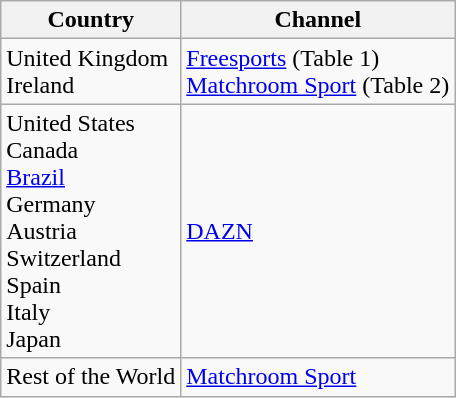<table class="wikitable" style="font-size:100%; text-align:left">
<tr>
<th>Country</th>
<th>Channel</th>
</tr>
<tr>
<td> United Kingdom<br> Ireland</td>
<td><a href='#'>Freesports</a> (Table 1)<br><a href='#'>Matchroom Sport</a> (Table 2)</td>
</tr>
<tr>
<td> United States<br> Canada<br> <a href='#'>Brazil</a><br> Germany<br> Austria<br> Switzerland<br> Spain<br> Italy<br> Japan</td>
<td><a href='#'>DAZN</a></td>
</tr>
<tr>
<td>Rest of the World</td>
<td><a href='#'>Matchroom Sport</a></td>
</tr>
</table>
